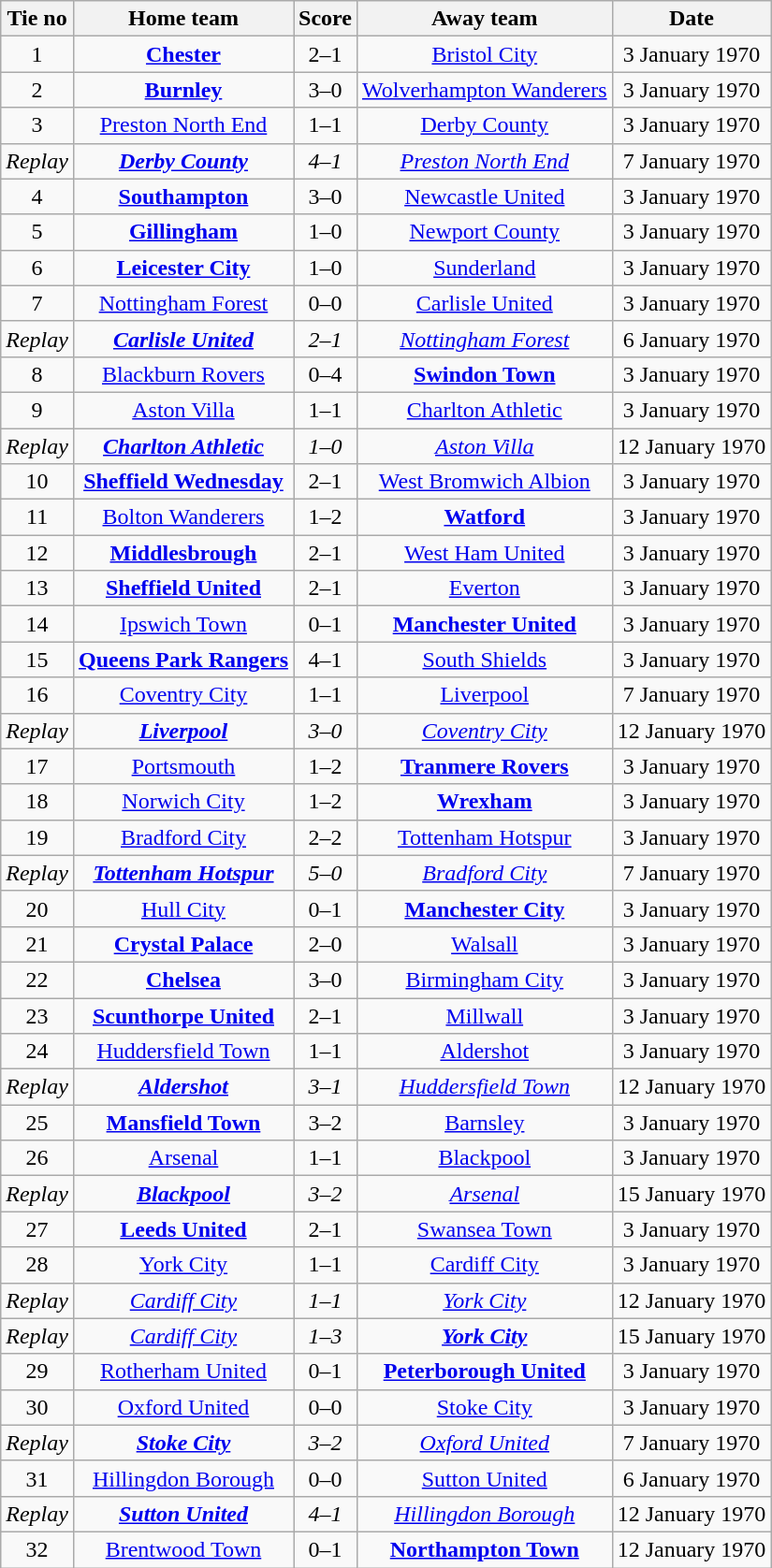<table class="wikitable" style="text-align: center">
<tr>
<th>Tie no</th>
<th>Home team</th>
<th>Score</th>
<th>Away team</th>
<th>Date</th>
</tr>
<tr>
<td>1</td>
<td><strong><a href='#'>Chester</a></strong></td>
<td>2–1</td>
<td><a href='#'>Bristol City</a></td>
<td>3 January 1970</td>
</tr>
<tr>
<td>2</td>
<td><strong><a href='#'>Burnley</a></strong></td>
<td>3–0</td>
<td><a href='#'>Wolverhampton Wanderers</a></td>
<td>3 January 1970</td>
</tr>
<tr>
<td>3</td>
<td><a href='#'>Preston North End</a></td>
<td>1–1</td>
<td><a href='#'>Derby County</a></td>
<td>3 January 1970</td>
</tr>
<tr>
<td><em>Replay</em></td>
<td><strong><em><a href='#'>Derby County</a></em></strong></td>
<td><em>4–1</em></td>
<td><em><a href='#'>Preston North End</a></em></td>
<td>7 January 1970</td>
</tr>
<tr>
<td>4</td>
<td><strong><a href='#'>Southampton</a></strong></td>
<td>3–0</td>
<td><a href='#'>Newcastle United</a></td>
<td>3 January 1970</td>
</tr>
<tr>
<td>5</td>
<td><strong><a href='#'>Gillingham</a></strong></td>
<td>1–0</td>
<td><a href='#'>Newport County</a></td>
<td>3 January 1970</td>
</tr>
<tr>
<td>6</td>
<td><strong><a href='#'>Leicester City</a></strong></td>
<td>1–0</td>
<td><a href='#'>Sunderland</a></td>
<td>3 January 1970</td>
</tr>
<tr>
<td>7</td>
<td><a href='#'>Nottingham Forest</a></td>
<td>0–0</td>
<td><a href='#'>Carlisle United</a></td>
<td>3 January 1970</td>
</tr>
<tr>
<td><em>Replay</em></td>
<td><strong><em><a href='#'>Carlisle United</a></em></strong></td>
<td><em>2–1</em></td>
<td><em><a href='#'>Nottingham Forest</a></em></td>
<td>6 January 1970</td>
</tr>
<tr>
<td>8</td>
<td><a href='#'>Blackburn Rovers</a></td>
<td>0–4</td>
<td><strong><a href='#'>Swindon Town</a></strong></td>
<td>3 January 1970</td>
</tr>
<tr>
<td>9</td>
<td><a href='#'>Aston Villa</a></td>
<td>1–1</td>
<td><a href='#'>Charlton Athletic</a></td>
<td>3 January 1970</td>
</tr>
<tr>
<td><em>Replay</em></td>
<td><strong><em><a href='#'>Charlton Athletic</a></em></strong></td>
<td><em>1–0</em></td>
<td><em><a href='#'>Aston Villa</a></em></td>
<td>12 January 1970</td>
</tr>
<tr>
<td>10</td>
<td><strong><a href='#'>Sheffield Wednesday</a></strong></td>
<td>2–1</td>
<td><a href='#'>West Bromwich Albion</a></td>
<td>3 January 1970</td>
</tr>
<tr>
<td>11</td>
<td><a href='#'>Bolton Wanderers</a></td>
<td>1–2</td>
<td><strong><a href='#'>Watford</a></strong></td>
<td>3 January 1970</td>
</tr>
<tr>
<td>12</td>
<td><strong><a href='#'>Middlesbrough</a></strong></td>
<td>2–1</td>
<td><a href='#'>West Ham United</a></td>
<td>3 January 1970</td>
</tr>
<tr>
<td>13</td>
<td><strong><a href='#'>Sheffield United</a></strong></td>
<td>2–1</td>
<td><a href='#'>Everton</a></td>
<td>3 January 1970</td>
</tr>
<tr>
<td>14</td>
<td><a href='#'>Ipswich Town</a></td>
<td>0–1</td>
<td><strong><a href='#'>Manchester United</a></strong></td>
<td>3 January 1970</td>
</tr>
<tr>
<td>15</td>
<td><strong><a href='#'>Queens Park Rangers</a></strong></td>
<td>4–1</td>
<td><a href='#'>South Shields</a></td>
<td>3 January 1970</td>
</tr>
<tr>
<td>16</td>
<td><a href='#'>Coventry City</a></td>
<td>1–1</td>
<td><a href='#'>Liverpool</a></td>
<td>7 January 1970</td>
</tr>
<tr>
<td><em>Replay</em></td>
<td><strong><em><a href='#'>Liverpool</a></em></strong></td>
<td><em>3–0</em></td>
<td><em><a href='#'>Coventry City</a></em></td>
<td>12 January 1970</td>
</tr>
<tr>
<td>17</td>
<td><a href='#'>Portsmouth</a></td>
<td>1–2</td>
<td><strong><a href='#'>Tranmere Rovers</a></strong></td>
<td>3 January 1970</td>
</tr>
<tr>
<td>18</td>
<td><a href='#'>Norwich City</a></td>
<td>1–2</td>
<td><strong><a href='#'>Wrexham</a></strong></td>
<td>3 January 1970</td>
</tr>
<tr>
<td>19</td>
<td><a href='#'>Bradford City</a></td>
<td>2–2</td>
<td><a href='#'>Tottenham Hotspur</a></td>
<td>3 January 1970</td>
</tr>
<tr>
<td><em>Replay</em></td>
<td><strong><em><a href='#'>Tottenham Hotspur</a></em></strong></td>
<td><em>5–0</em></td>
<td><em><a href='#'>Bradford City</a></em></td>
<td>7 January 1970</td>
</tr>
<tr>
<td>20</td>
<td><a href='#'>Hull City</a></td>
<td>0–1</td>
<td><strong><a href='#'>Manchester City</a></strong></td>
<td>3 January 1970</td>
</tr>
<tr>
<td>21</td>
<td><strong><a href='#'>Crystal Palace</a></strong></td>
<td>2–0</td>
<td><a href='#'>Walsall</a></td>
<td>3 January 1970</td>
</tr>
<tr>
<td>22</td>
<td><strong><a href='#'>Chelsea</a></strong></td>
<td>3–0</td>
<td><a href='#'>Birmingham City</a></td>
<td>3 January 1970</td>
</tr>
<tr>
<td>23</td>
<td><strong><a href='#'>Scunthorpe United</a></strong></td>
<td>2–1</td>
<td><a href='#'>Millwall</a></td>
<td>3 January 1970</td>
</tr>
<tr>
<td>24</td>
<td><a href='#'>Huddersfield Town</a></td>
<td>1–1</td>
<td><a href='#'>Aldershot</a></td>
<td>3 January 1970</td>
</tr>
<tr>
<td><em>Replay</em></td>
<td><strong><em><a href='#'>Aldershot</a></em></strong></td>
<td><em>3–1</em></td>
<td><em><a href='#'>Huddersfield Town</a></em></td>
<td>12 January 1970</td>
</tr>
<tr>
<td>25</td>
<td><strong><a href='#'>Mansfield Town</a></strong></td>
<td>3–2</td>
<td><a href='#'>Barnsley</a></td>
<td>3 January 1970</td>
</tr>
<tr>
<td>26</td>
<td><a href='#'>Arsenal</a></td>
<td>1–1</td>
<td><a href='#'>Blackpool</a></td>
<td>3 January 1970</td>
</tr>
<tr>
<td><em>Replay</em></td>
<td><strong><em><a href='#'>Blackpool</a></em></strong></td>
<td><em>3–2</em></td>
<td><em><a href='#'>Arsenal</a></em></td>
<td>15 January 1970</td>
</tr>
<tr>
<td>27</td>
<td><strong><a href='#'>Leeds United</a></strong></td>
<td>2–1</td>
<td><a href='#'>Swansea Town</a></td>
<td>3 January 1970</td>
</tr>
<tr>
<td>28</td>
<td><a href='#'>York City</a></td>
<td>1–1</td>
<td><a href='#'>Cardiff City</a></td>
<td>3 January 1970</td>
</tr>
<tr>
<td><em>Replay</em></td>
<td><em><a href='#'>Cardiff City</a></em></td>
<td><em>1–1</em></td>
<td><em><a href='#'>York City</a></em></td>
<td>12 January 1970</td>
</tr>
<tr>
<td><em>Replay</em></td>
<td><em><a href='#'>Cardiff City</a></em></td>
<td><em>1–3</em></td>
<td><strong><em><a href='#'>York City</a></em></strong></td>
<td>15 January 1970</td>
</tr>
<tr>
<td>29</td>
<td><a href='#'>Rotherham United</a></td>
<td>0–1</td>
<td><strong><a href='#'>Peterborough United</a></strong></td>
<td>3 January 1970</td>
</tr>
<tr>
<td>30</td>
<td><a href='#'>Oxford United</a></td>
<td>0–0</td>
<td><a href='#'>Stoke City</a></td>
<td>3 January 1970</td>
</tr>
<tr>
<td><em>Replay</em></td>
<td><strong><em><a href='#'>Stoke City</a></em></strong></td>
<td><em>3–2</em></td>
<td><em><a href='#'>Oxford United</a></em></td>
<td>7 January 1970</td>
</tr>
<tr>
<td>31</td>
<td><a href='#'>Hillingdon Borough</a></td>
<td>0–0</td>
<td><a href='#'>Sutton United</a></td>
<td>6 January 1970</td>
</tr>
<tr>
<td><em>Replay</em></td>
<td><strong><em><a href='#'>Sutton United</a></em></strong></td>
<td><em>4–1</em></td>
<td><em><a href='#'>Hillingdon Borough</a></em></td>
<td>12 January 1970</td>
</tr>
<tr>
<td>32</td>
<td><a href='#'>Brentwood Town</a></td>
<td>0–1</td>
<td><strong><a href='#'>Northampton Town</a></strong></td>
<td>12 January 1970</td>
</tr>
</table>
